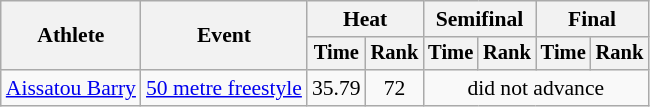<table class=wikitable style="font-size:90%">
<tr>
<th rowspan="2">Athlete</th>
<th rowspan="2">Event</th>
<th colspan="2">Heat</th>
<th colspan="2">Semifinal</th>
<th colspan="2">Final</th>
</tr>
<tr style="font-size:95%">
<th>Time</th>
<th>Rank</th>
<th>Time</th>
<th>Rank</th>
<th>Time</th>
<th>Rank</th>
</tr>
<tr align=center>
<td align=left><a href='#'>Aissatou Barry</a></td>
<td align=left><a href='#'>50 metre freestyle</a></td>
<td>35.79</td>
<td>72</td>
<td colspan=4>did not advance</td>
</tr>
</table>
